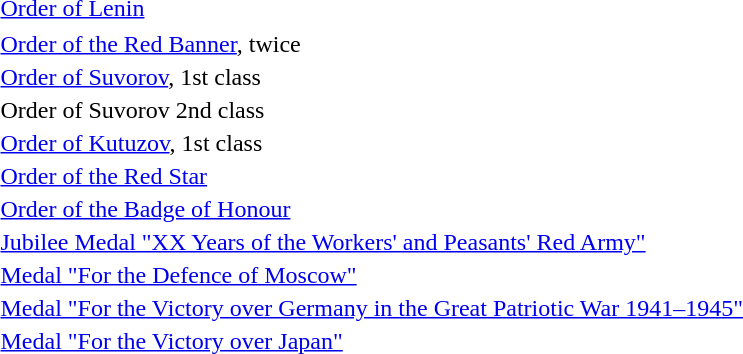<table>
<tr>
<td></td>
<td><a href='#'>Order of Lenin</a></td>
</tr>
<tr>
</tr>
<tr>
<td></td>
<td><a href='#'>Order of the Red Banner</a>, twice</td>
</tr>
<tr>
<td></td>
<td><a href='#'>Order of Suvorov</a>, 1st class</td>
</tr>
<tr>
<td></td>
<td>Order of Suvorov 2nd class</td>
</tr>
<tr>
<td></td>
<td><a href='#'>Order of Kutuzov</a>, 1st class</td>
</tr>
<tr>
<td></td>
<td><a href='#'>Order of the Red Star</a></td>
</tr>
<tr>
<td></td>
<td><a href='#'>Order of the Badge of Honour</a></td>
</tr>
<tr>
<td></td>
<td><a href='#'>Jubilee Medal "XX Years of the Workers' and Peasants' Red Army"</a></td>
</tr>
<tr>
<td></td>
<td><a href='#'>Medal "For the Defence of Moscow"</a></td>
</tr>
<tr>
<td></td>
<td><a href='#'>Medal "For the Victory over Germany in the Great Patriotic War 1941–1945"</a></td>
</tr>
<tr>
<td></td>
<td><a href='#'>Medal "For the Victory over Japan"</a></td>
</tr>
<tr>
</tr>
</table>
